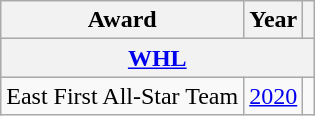<table class="wikitable">
<tr>
<th>Award</th>
<th>Year</th>
<th></th>
</tr>
<tr ALIGN="center" bgcolor="#e0e0e0">
<th colspan="3"><a href='#'>WHL</a></th>
</tr>
<tr>
<td>East First All-Star Team</td>
<td><a href='#'>2020</a></td>
<td></td>
</tr>
</table>
